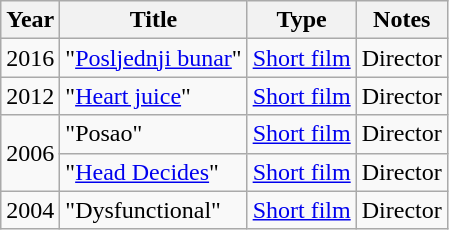<table class="wikitable">
<tr>
<th>Year</th>
<th>Title</th>
<th>Type</th>
<th>Notes</th>
</tr>
<tr>
<td>2016</td>
<td>"<a href='#'>Posljednji bunar</a>"</td>
<td><a href='#'>Short film</a></td>
<td>Director</td>
</tr>
<tr>
<td>2012</td>
<td>"<a href='#'>Heart juice</a>"</td>
<td><a href='#'>Short film</a></td>
<td>Director</td>
</tr>
<tr>
<td rowspan=2>2006</td>
<td>"Posao"</td>
<td><a href='#'>Short film</a></td>
<td>Director</td>
</tr>
<tr>
<td>"<a href='#'>Head Decides</a>"</td>
<td><a href='#'>Short film</a></td>
<td>Director</td>
</tr>
<tr>
<td>2004</td>
<td>"Dysfunctional"</td>
<td><a href='#'>Short film</a></td>
<td>Director</td>
</tr>
</table>
